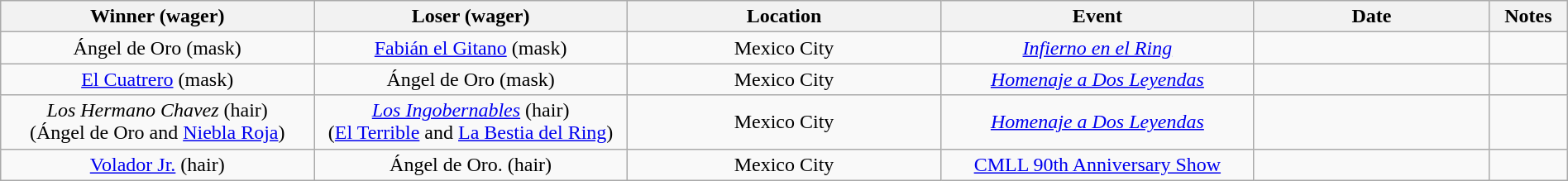<table class="wikitable sortable" width=100%  style="text-align: center">
<tr>
<th width=20% scope="col">Winner (wager)</th>
<th width=20% scope="col">Loser (wager)</th>
<th width=20% scope="col">Location</th>
<th width=20% scope="col">Event</th>
<th width=15% scope="col">Date</th>
<th class="unsortable" width=5% scope="col">Notes</th>
</tr>
<tr>
<td>Ángel de Oro (mask)</td>
<td><a href='#'>Fabián el Gitano</a> (mask)</td>
<td>Mexico City</td>
<td><em><a href='#'>Infierno en el Ring</a></em></td>
<td></td>
<td></td>
</tr>
<tr>
<td><a href='#'>El Cuatrero</a> (mask)</td>
<td>Ángel de Oro (mask)</td>
<td>Mexico City</td>
<td><em><a href='#'>Homenaje a Dos Leyendas</a></em></td>
<td></td>
<td></td>
</tr>
<tr>
<td><em>Los Hermano Chavez</em> (hair)<br>(Ángel de Oro and <a href='#'>Niebla Roja</a>)</td>
<td><em><a href='#'>Los Ingobernables</a></em> (hair)<br>(<a href='#'>El Terrible</a> and <a href='#'>La Bestia del Ring</a>)</td>
<td>Mexico City</td>
<td><em><a href='#'>Homenaje a Dos Leyendas</a></em></td>
<td></td>
<td></td>
</tr>
<tr>
<td><a href='#'>Volador Jr.</a> (hair)</td>
<td>Ángel de Oro. (hair)</td>
<td>Mexico City</td>
<td><a href='#'>CMLL 90th Anniversary Show</a></td>
<td></td>
<td></td>
</tr>
</table>
